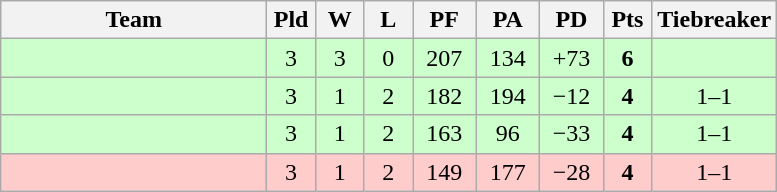<table class="wikitable" style="text-align:center;">
<tr>
<th width=170>Team</th>
<th width=25>Pld</th>
<th width=25>W</th>
<th width=25>L</th>
<th width=35>PF</th>
<th width=35>PA</th>
<th width=35>PD</th>
<th width=25>Pts</th>
<th width=50>Tiebreaker</th>
</tr>
<tr bgcolor=ccffcc>
<td align="left"></td>
<td>3</td>
<td>3</td>
<td>0</td>
<td>207</td>
<td>134</td>
<td>+73</td>
<td><strong>6</strong></td>
<td></td>
</tr>
<tr bgcolor=ccffcc>
<td align="left"></td>
<td>3</td>
<td>1</td>
<td>2</td>
<td>182</td>
<td>194</td>
<td>−12</td>
<td><strong>4</strong></td>
<td>1–1</td>
</tr>
<tr bgcolor=ccffcc>
<td align="left"></td>
<td>3</td>
<td>1</td>
<td>2</td>
<td>163</td>
<td>96</td>
<td>−33</td>
<td><strong>4</strong></td>
<td>1–1</td>
</tr>
<tr bgcolor=ffcccc>
<td align="left"></td>
<td>3</td>
<td>1</td>
<td>2</td>
<td>149</td>
<td>177</td>
<td>−28</td>
<td><strong>4</strong></td>
<td>1–1</td>
</tr>
</table>
